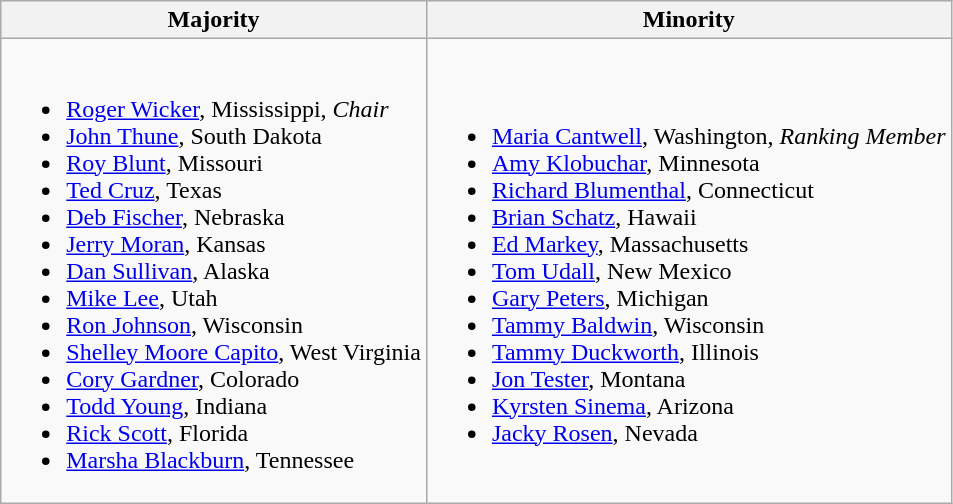<table class=wikitable>
<tr>
<th>Majority</th>
<th>Minority</th>
</tr>
<tr>
<td><br><ul><li><a href='#'>Roger Wicker</a>, Mississippi, <em>Chair</em></li><li><a href='#'>John Thune</a>, South Dakota</li><li><a href='#'>Roy Blunt</a>, Missouri</li><li><a href='#'>Ted Cruz</a>, Texas</li><li><a href='#'>Deb Fischer</a>, Nebraska</li><li><a href='#'>Jerry Moran</a>, Kansas</li><li><a href='#'>Dan Sullivan</a>, Alaska</li><li><a href='#'>Mike Lee</a>, Utah</li><li><a href='#'>Ron Johnson</a>, Wisconsin</li><li><a href='#'>Shelley Moore Capito</a>, West Virginia</li><li><a href='#'>Cory Gardner</a>, Colorado</li><li><a href='#'>Todd Young</a>, Indiana</li><li><a href='#'>Rick Scott</a>, Florida</li><li><a href='#'>Marsha Blackburn</a>, Tennessee</li></ul></td>
<td><br><ul><li><a href='#'>Maria Cantwell</a>, Washington, <em>Ranking Member</em></li><li><a href='#'>Amy Klobuchar</a>, Minnesota</li><li><a href='#'>Richard Blumenthal</a>, Connecticut</li><li><a href='#'>Brian Schatz</a>, Hawaii</li><li><a href='#'>Ed Markey</a>, Massachusetts</li><li><a href='#'>Tom Udall</a>, New Mexico</li><li><a href='#'>Gary Peters</a>, Michigan</li><li><a href='#'>Tammy Baldwin</a>, Wisconsin</li><li><a href='#'>Tammy Duckworth</a>, Illinois</li><li><a href='#'>Jon Tester</a>, Montana</li><li><a href='#'>Kyrsten Sinema</a>, Arizona</li><li><a href='#'>Jacky Rosen</a>, Nevada</li></ul></td>
</tr>
</table>
